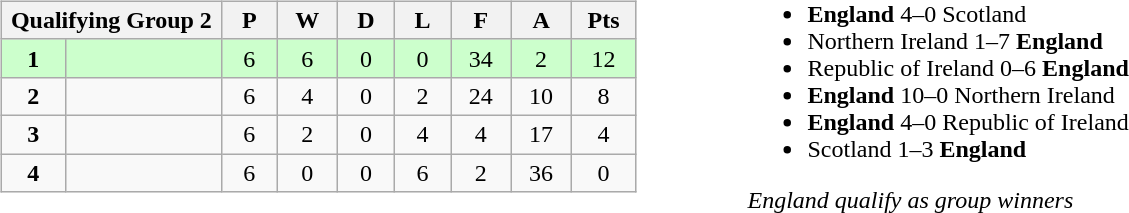<table>
<tr>
<td valign="top"  width="440"><br><table class="wikitable">
<tr>
<th colspan="2">Qualifying Group 2</th>
<th rowspan="1">P</th>
<th rowspan="1">W</th>
<th colspan="1">D</th>
<th colspan="1">L</th>
<th colspan="1">F</th>
<th colspan="1">A</th>
<th colspan="1">Pts</th>
</tr>
<tr align=center style="background:#ccffcc;">
<td width="50"><strong>1</strong></td>
<td width="150" align=left><strong></strong></td>
<td width="50">6</td>
<td width="50">6</td>
<td width="50">0</td>
<td width="50">0</td>
<td width="50">34</td>
<td width="50">2</td>
<td width="50">12</td>
</tr>
<tr align=center>
<td><strong>2</strong></td>
<td align=left></td>
<td>6</td>
<td>4</td>
<td>0</td>
<td>2</td>
<td>24</td>
<td>10</td>
<td>8</td>
</tr>
<tr align=center>
<td><strong>3</strong></td>
<td align=left></td>
<td>6</td>
<td>2</td>
<td>0</td>
<td>4</td>
<td>4</td>
<td>17</td>
<td>4</td>
</tr>
<tr align=center>
<td><strong>4</strong></td>
<td align=left></td>
<td>6</td>
<td>0</td>
<td>0</td>
<td>6</td>
<td>2</td>
<td>36</td>
<td>0</td>
</tr>
</table>
</td>
<td width="50"> </td>
<td valign="top"><br><ul><li><strong>England</strong> 4–0 Scotland</li><li>Northern Ireland 1–7 <strong>England</strong></li><li>Republic of Ireland 0–6 <strong>England</strong></li><li><strong>England</strong> 10–0 Northern Ireland</li><li><strong>England</strong> 4–0 Republic of Ireland</li><li>Scotland 1–3 <strong>England</strong></li></ul><em>England qualify as group winners</em></td>
</tr>
</table>
